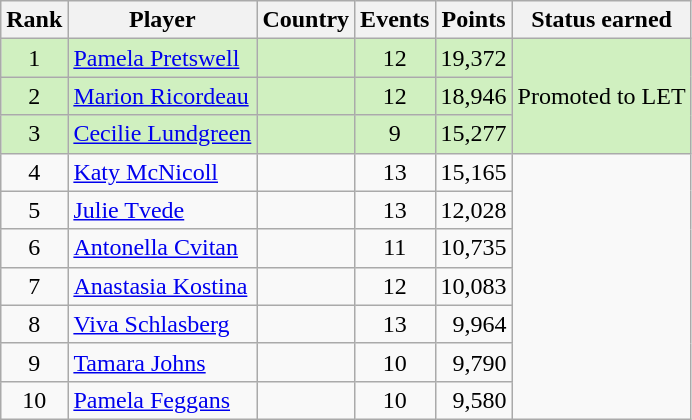<table class="wikitable">
<tr>
<th>Rank</th>
<th>Player</th>
<th>Country</th>
<th>Events</th>
<th>Points</th>
<th>Status earned</th>
</tr>
<tr style="background:#D0F0C0;">
<td align=center>1</td>
<td><a href='#'>Pamela Pretswell</a></td>
<td></td>
<td align=center>12</td>
<td align=right>19,372</td>
<td rowspan=3>Promoted to LET</td>
</tr>
<tr style="background:#D0F0C0;">
<td align=center>2</td>
<td><a href='#'>Marion Ricordeau</a></td>
<td></td>
<td align=center>12</td>
<td align=right>18,946</td>
</tr>
<tr style="background:#D0F0C0;">
<td align=center>3</td>
<td><a href='#'>Cecilie Lundgreen</a></td>
<td></td>
<td align=center>9</td>
<td align=right>15,277</td>
</tr>
<tr>
<td align=center>4</td>
<td><a href='#'>Katy McNicoll</a></td>
<td></td>
<td align=center>13</td>
<td align=right>15,165</td>
</tr>
<tr>
<td align=center>5</td>
<td><a href='#'>Julie Tvede</a></td>
<td></td>
<td align=center>13</td>
<td align=right>12,028</td>
</tr>
<tr>
<td align=center>6</td>
<td><a href='#'>Antonella Cvitan</a></td>
<td></td>
<td align=center>11</td>
<td align=right>10,735</td>
</tr>
<tr>
<td align=center>7</td>
<td><a href='#'>Anastasia Kostina</a></td>
<td></td>
<td align=center>12</td>
<td align=right>10,083</td>
</tr>
<tr>
<td align=center>8</td>
<td><a href='#'>Viva Schlasberg</a></td>
<td></td>
<td align=center>13</td>
<td align=right>9,964</td>
</tr>
<tr>
<td align=center>9</td>
<td><a href='#'>Tamara Johns</a></td>
<td></td>
<td align=center>10</td>
<td align=right>9,790</td>
</tr>
<tr>
<td align=center>10</td>
<td><a href='#'>Pamela Feggans</a></td>
<td></td>
<td align=center>10</td>
<td align=right>9,580</td>
</tr>
</table>
